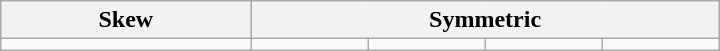<table class=wikitable width=480>
<tr>
<th>Skew</th>
<th colspan=4>Symmetric</th>
</tr>
<tr align=center>
<td></td>
<td></td>
<td></td>
<td></td>
<td></td>
</tr>
</table>
